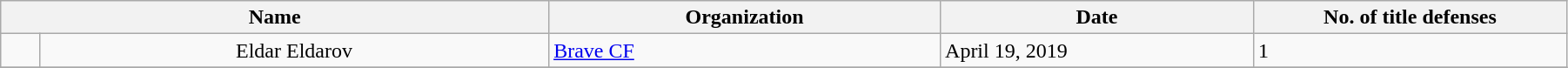<table class="wikitable" style="width:95%; margin-left:40px;">
<tr>
<th colspan="2" style="width:35%;">Name</th>
<th style="width:25%;">Organization</th>
<th width=20%>Date</th>
<th width=20%>No. of title defenses</th>
</tr>
<tr>
<td style="text-align:center;" (fighter)> <br> </td>
<td style="text-align:center;">Eldar Eldarov</td>
<td><a href='#'>Brave CF</a></td>
<td>April 19, 2019</td>
<td>1</td>
</tr>
<tr>
</tr>
</table>
